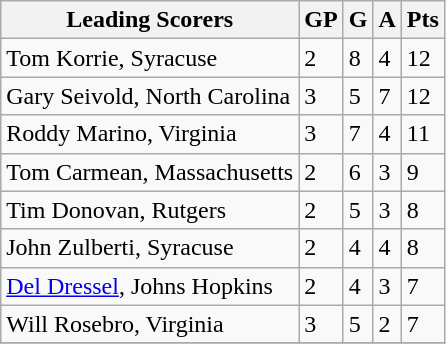<table class="wikitable">
<tr>
<th>Leading Scorers</th>
<th>GP</th>
<th>G</th>
<th>A</th>
<th>Pts</th>
</tr>
<tr>
<td>Tom Korrie, Syracuse</td>
<td>2</td>
<td>8</td>
<td>4</td>
<td>12</td>
</tr>
<tr>
<td>Gary Seivold, North Carolina</td>
<td>3</td>
<td>5</td>
<td>7</td>
<td>12</td>
</tr>
<tr>
<td>Roddy Marino, Virginia</td>
<td>3</td>
<td>7</td>
<td>4</td>
<td>11</td>
</tr>
<tr>
<td>Tom Carmean, Massachusetts</td>
<td>2</td>
<td>6</td>
<td>3</td>
<td>9</td>
</tr>
<tr>
<td>Tim Donovan, Rutgers</td>
<td>2</td>
<td>5</td>
<td>3</td>
<td>8</td>
</tr>
<tr>
<td>John Zulberti, Syracuse</td>
<td>2</td>
<td>4</td>
<td>4</td>
<td>8</td>
</tr>
<tr>
<td><a href='#'>Del Dressel</a>, Johns Hopkins</td>
<td>2</td>
<td>4</td>
<td>3</td>
<td>7</td>
</tr>
<tr>
<td>Will Rosebro, Virginia</td>
<td>3</td>
<td>5</td>
<td>2</td>
<td>7</td>
</tr>
<tr>
</tr>
</table>
